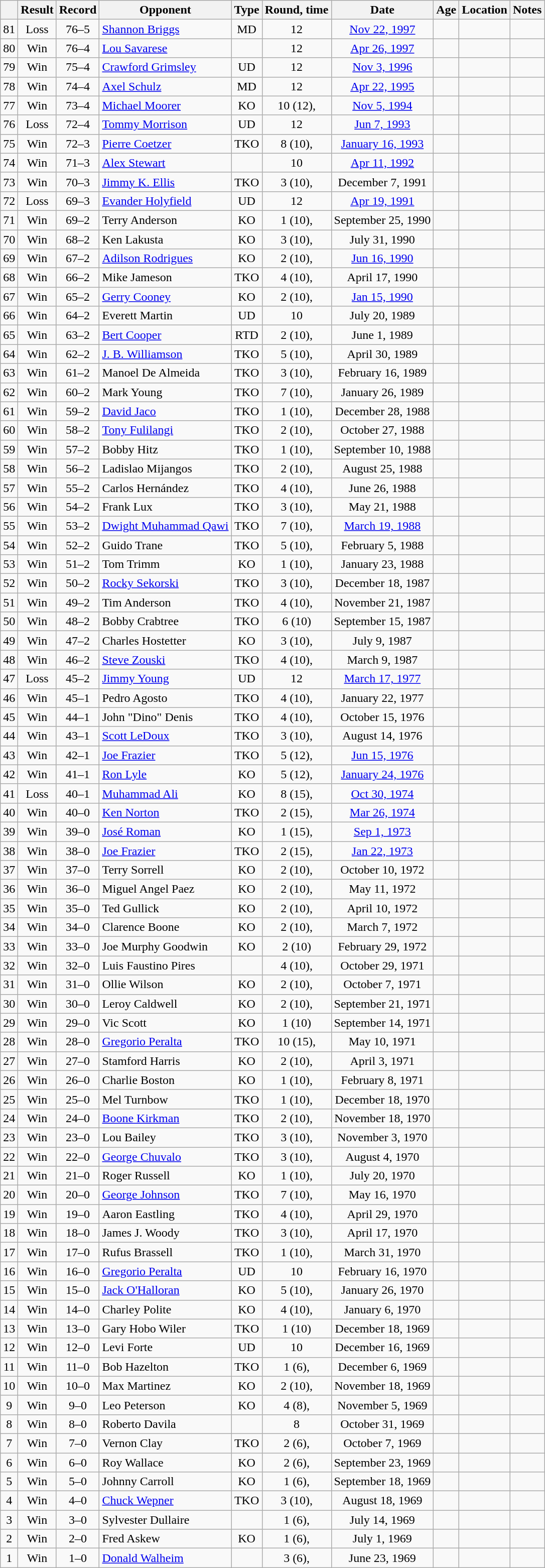<table class="wikitable" style="text-align:center">
<tr>
<th></th>
<th>Result</th>
<th>Record</th>
<th>Opponent</th>
<th>Type</th>
<th>Round, time</th>
<th>Date</th>
<th>Age</th>
<th>Location</th>
<th>Notes</th>
</tr>
<tr>
<td>81</td>
<td>Loss</td>
<td>76–5</td>
<td style="text-align:left;"><a href='#'>Shannon Briggs</a></td>
<td>MD</td>
<td>12</td>
<td><a href='#'>Nov 22, 1997</a></td>
<td style="text-align:left;"></td>
<td style="text-align:left;"></td>
<td></td>
</tr>
<tr>
<td>80</td>
<td>Win</td>
<td>76–4</td>
<td style="text-align:left;"><a href='#'>Lou Savarese</a></td>
<td></td>
<td>12</td>
<td><a href='#'>Apr 26, 1997</a></td>
<td style="text-align:left;"></td>
<td style="text-align:left;"></td>
<td style="text-align:left;"></td>
</tr>
<tr>
<td>79</td>
<td>Win</td>
<td>75–4</td>
<td style="text-align:left;"><a href='#'>Crawford Grimsley</a></td>
<td>UD</td>
<td>12</td>
<td><a href='#'>Nov 3, 1996</a></td>
<td style="text-align:left;"></td>
<td style="text-align:left;"></td>
<td style="text-align:left;"></td>
</tr>
<tr>
<td>78</td>
<td>Win</td>
<td>74–4</td>
<td style="text-align:left;"><a href='#'>Axel Schulz</a></td>
<td>MD</td>
<td>12</td>
<td><a href='#'>Apr 22, 1995</a></td>
<td style="text-align:left;"></td>
<td style="text-align:left;"></td>
<td style="text-align:left;"></td>
</tr>
<tr>
<td>77</td>
<td>Win</td>
<td>73–4</td>
<td style="text-align:left;"><a href='#'>Michael Moorer</a></td>
<td>KO</td>
<td>10 (12), </td>
<td><a href='#'>Nov 5, 1994</a></td>
<td style="text-align:left;"></td>
<td style="text-align:left;"></td>
<td style="text-align:left;"></td>
</tr>
<tr>
<td>76</td>
<td>Loss</td>
<td>72–4</td>
<td style="text-align:left;"><a href='#'>Tommy Morrison</a></td>
<td>UD</td>
<td>12</td>
<td><a href='#'>Jun 7, 1993</a></td>
<td style="text-align:left;"></td>
<td style="text-align:left;"></td>
<td style="text-align:left;"></td>
</tr>
<tr>
<td>75</td>
<td>Win</td>
<td>72–3</td>
<td style="text-align:left;"><a href='#'>Pierre Coetzer</a></td>
<td>TKO</td>
<td>8 (10), </td>
<td><a href='#'>January 16, 1993</a></td>
<td style="text-align:left;"></td>
<td style="text-align:left;"></td>
<td></td>
</tr>
<tr>
<td>74</td>
<td>Win</td>
<td>71–3</td>
<td style="text-align:left;"><a href='#'>Alex Stewart</a></td>
<td></td>
<td>10</td>
<td><a href='#'>Apr 11, 1992</a></td>
<td style="text-align:left;"></td>
<td style="text-align:left;"></td>
<td></td>
</tr>
<tr>
<td>73</td>
<td>Win</td>
<td>70–3</td>
<td style="text-align:left;"><a href='#'>Jimmy K. Ellis</a></td>
<td>TKO</td>
<td>3 (10), </td>
<td>December 7, 1991</td>
<td style="text-align:left;"></td>
<td style="text-align:left;"></td>
<td></td>
</tr>
<tr>
<td>72</td>
<td>Loss</td>
<td>69–3</td>
<td style="text-align:left;"><a href='#'>Evander Holyfield</a></td>
<td>UD</td>
<td>12</td>
<td><a href='#'>Apr 19, 1991</a></td>
<td style="text-align:left;"></td>
<td style="text-align:left;"></td>
<td style="text-align:left;"></td>
</tr>
<tr>
<td>71</td>
<td>Win</td>
<td>69–2</td>
<td style="text-align:left;">Terry Anderson</td>
<td>KO</td>
<td>1 (10), </td>
<td>September 25, 1990</td>
<td style="text-align:left;"></td>
<td style="text-align:left;"></td>
<td></td>
</tr>
<tr>
<td>70</td>
<td>Win</td>
<td>68–2</td>
<td style="text-align:left;">Ken Lakusta</td>
<td>KO</td>
<td>3 (10), </td>
<td>July 31, 1990</td>
<td style="text-align:left;"></td>
<td style="text-align:left;"></td>
<td></td>
</tr>
<tr>
<td>69</td>
<td>Win</td>
<td>67–2</td>
<td style="text-align:left;"><a href='#'>Adilson Rodrigues</a></td>
<td>KO</td>
<td>2 (10), </td>
<td><a href='#'>Jun 16, 1990</a></td>
<td style="text-align:left;"></td>
<td style="text-align:left;"></td>
<td></td>
</tr>
<tr>
<td>68</td>
<td>Win</td>
<td>66–2</td>
<td style="text-align:left;">Mike Jameson</td>
<td>TKO</td>
<td>4 (10), </td>
<td>April 17, 1990</td>
<td style="text-align:left;"></td>
<td style="text-align:left;"></td>
<td></td>
</tr>
<tr>
<td>67</td>
<td>Win</td>
<td>65–2</td>
<td style="text-align:left;"><a href='#'>Gerry Cooney</a></td>
<td>KO</td>
<td>2 (10), </td>
<td><a href='#'>Jan 15, 1990</a></td>
<td style="text-align:left;"></td>
<td style="text-align:left;"></td>
<td></td>
</tr>
<tr>
<td>66</td>
<td>Win</td>
<td>64–2</td>
<td style="text-align:left;">Everett Martin</td>
<td>UD</td>
<td>10</td>
<td>July 20, 1989</td>
<td style="text-align:left;"></td>
<td style="text-align:left;"></td>
<td></td>
</tr>
<tr>
<td>65</td>
<td>Win</td>
<td>63–2</td>
<td style="text-align:left;"><a href='#'>Bert Cooper</a></td>
<td>RTD</td>
<td>2 (10), </td>
<td>June 1, 1989</td>
<td style="text-align:left;"></td>
<td style="text-align:left;"></td>
<td></td>
</tr>
<tr>
<td>64</td>
<td>Win</td>
<td>62–2</td>
<td style="text-align:left;"><a href='#'>J. B. Williamson</a></td>
<td>TKO</td>
<td>5 (10), </td>
<td>April 30, 1989</td>
<td style="text-align:left;"></td>
<td style="text-align:left;"></td>
<td></td>
</tr>
<tr>
<td>63</td>
<td>Win</td>
<td>61–2</td>
<td style="text-align:left;">Manoel De Almeida</td>
<td>TKO</td>
<td>3 (10), </td>
<td>February 16, 1989</td>
<td style="text-align:left;"></td>
<td style="text-align:left;"></td>
<td></td>
</tr>
<tr>
<td>62</td>
<td>Win</td>
<td>60–2</td>
<td style="text-align:left;">Mark Young</td>
<td>TKO</td>
<td>7 (10), </td>
<td>January 26, 1989</td>
<td style="text-align:left;"></td>
<td style="text-align:left;"></td>
<td></td>
</tr>
<tr>
<td>61</td>
<td>Win</td>
<td>59–2</td>
<td style="text-align:left;"><a href='#'>David Jaco</a></td>
<td>TKO</td>
<td>1 (10), </td>
<td>December 28, 1988</td>
<td style="text-align:left;"></td>
<td style="text-align:left;"></td>
<td></td>
</tr>
<tr>
<td>60</td>
<td>Win</td>
<td>58–2</td>
<td style="text-align:left;"><a href='#'>Tony Fulilangi</a></td>
<td>TKO</td>
<td>2 (10), </td>
<td>October 27, 1988</td>
<td style="text-align:left;"></td>
<td style="text-align:left;"></td>
<td></td>
</tr>
<tr>
<td>59</td>
<td>Win</td>
<td>57–2</td>
<td style="text-align:left;">Bobby Hitz</td>
<td>TKO</td>
<td>1 (10), </td>
<td>September 10, 1988</td>
<td style="text-align:left;"></td>
<td style="text-align:left;"></td>
<td></td>
</tr>
<tr>
<td>58</td>
<td>Win</td>
<td>56–2</td>
<td style="text-align:left;">Ladislao Mijangos</td>
<td>TKO</td>
<td>2 (10), </td>
<td>August 25, 1988</td>
<td style="text-align:left;"></td>
<td style="text-align:left;"></td>
<td></td>
</tr>
<tr>
<td>57</td>
<td>Win</td>
<td>55–2</td>
<td style="text-align:left;">Carlos Hernández</td>
<td>TKO</td>
<td>4 (10), </td>
<td>June 26, 1988</td>
<td style="text-align:left;"></td>
<td style="text-align:left;"></td>
<td></td>
</tr>
<tr>
<td>56</td>
<td>Win</td>
<td>54–2</td>
<td style="text-align:left;">Frank Lux</td>
<td>TKO</td>
<td>3 (10), </td>
<td>May 21, 1988</td>
<td style="text-align:left;"></td>
<td style="text-align:left;"></td>
<td></td>
</tr>
<tr>
<td>55</td>
<td>Win</td>
<td>53–2</td>
<td style="text-align:left;"><a href='#'>Dwight Muhammad Qawi</a></td>
<td>TKO</td>
<td>7 (10), </td>
<td><a href='#'>March 19, 1988</a></td>
<td style="text-align:left;"></td>
<td style="text-align:left;"></td>
<td></td>
</tr>
<tr>
<td>54</td>
<td>Win</td>
<td>52–2</td>
<td style="text-align:left;">Guido Trane</td>
<td>TKO</td>
<td>5 (10), </td>
<td>February 5, 1988</td>
<td style="text-align:left;"></td>
<td style="text-align:left;"></td>
<td></td>
</tr>
<tr>
<td>53</td>
<td>Win</td>
<td>51–2</td>
<td style="text-align:left;">Tom Trimm</td>
<td>KO</td>
<td>1 (10), </td>
<td>January 23, 1988</td>
<td style="text-align:left;"></td>
<td style="text-align:left;"></td>
<td></td>
</tr>
<tr>
<td>52</td>
<td>Win</td>
<td>50–2</td>
<td style="text-align:left;"><a href='#'>Rocky Sekorski</a></td>
<td>TKO</td>
<td>3 (10), </td>
<td>December 18, 1987</td>
<td style="text-align:left;"></td>
<td style="text-align:left;"></td>
<td></td>
</tr>
<tr>
<td>51</td>
<td>Win</td>
<td>49–2</td>
<td style="text-align:left;">Tim Anderson</td>
<td>TKO</td>
<td>4 (10), </td>
<td>November 21, 1987</td>
<td style="text-align:left;"></td>
<td style="text-align:left;"></td>
<td></td>
</tr>
<tr>
<td>50</td>
<td>Win</td>
<td>48–2</td>
<td style="text-align:left;">Bobby Crabtree</td>
<td>TKO</td>
<td>6 (10)</td>
<td>September 15, 1987</td>
<td style="text-align:left;"></td>
<td style="text-align:left;"></td>
<td></td>
</tr>
<tr>
<td>49</td>
<td>Win</td>
<td>47–2</td>
<td style="text-align:left;">Charles Hostetter</td>
<td>KO</td>
<td>3 (10), </td>
<td>July 9, 1987</td>
<td style="text-align:left;"></td>
<td style="text-align:left;"></td>
<td></td>
</tr>
<tr>
<td>48</td>
<td>Win</td>
<td>46–2</td>
<td style="text-align:left;"><a href='#'>Steve Zouski</a></td>
<td>TKO</td>
<td>4 (10), </td>
<td>March 9, 1987</td>
<td style="text-align:left;"></td>
<td style="text-align:left;"></td>
<td></td>
</tr>
<tr>
<td>47</td>
<td>Loss</td>
<td>45–2</td>
<td style="text-align:left;"><a href='#'>Jimmy Young</a></td>
<td>UD</td>
<td>12</td>
<td><a href='#'>March 17, 1977</a></td>
<td style="text-align:left;"></td>
<td style="text-align:left;"></td>
<td></td>
</tr>
<tr>
<td>46</td>
<td>Win</td>
<td>45–1</td>
<td style="text-align:left;">Pedro Agosto</td>
<td>TKO</td>
<td>4 (10), </td>
<td>January 22, 1977</td>
<td style="text-align:left;"></td>
<td style="text-align:left;"></td>
<td></td>
</tr>
<tr>
<td>45</td>
<td>Win</td>
<td>44–1</td>
<td style="text-align:left;">John "Dino" Denis</td>
<td>TKO</td>
<td>4 (10), </td>
<td>October 15, 1976</td>
<td style="text-align:left;"></td>
<td style="text-align:left;"></td>
<td></td>
</tr>
<tr>
<td>44</td>
<td>Win</td>
<td>43–1</td>
<td style="text-align:left;"><a href='#'>Scott LeDoux</a></td>
<td>TKO</td>
<td>3 (10), </td>
<td>August 14, 1976</td>
<td style="text-align:left;"></td>
<td style="text-align:left;"></td>
<td></td>
</tr>
<tr>
<td>43</td>
<td>Win</td>
<td>42–1</td>
<td style="text-align:left;"><a href='#'>Joe Frazier</a></td>
<td>TKO</td>
<td>5 (12), </td>
<td><a href='#'>Jun 15, 1976</a></td>
<td style="text-align:left;"></td>
<td style="text-align:left;"></td>
<td style="text-align:left;"></td>
</tr>
<tr>
<td>42</td>
<td>Win</td>
<td>41–1</td>
<td style="text-align:left;"><a href='#'>Ron Lyle</a></td>
<td>KO</td>
<td>5 (12), </td>
<td><a href='#'>January 24, 1976</a></td>
<td style="text-align:left;"></td>
<td style="text-align:left;"></td>
<td style="text-align:left;"></td>
</tr>
<tr>
<td>41</td>
<td>Loss</td>
<td>40–1</td>
<td style="text-align:left;"><a href='#'>Muhammad Ali</a></td>
<td>KO</td>
<td>8 (15), </td>
<td><a href='#'>Oct 30, 1974</a></td>
<td style="text-align:left;"></td>
<td style="text-align:left;"></td>
<td style="text-align:left;"></td>
</tr>
<tr>
<td>40</td>
<td>Win</td>
<td>40–0</td>
<td style="text-align:left;"><a href='#'>Ken Norton</a></td>
<td>TKO</td>
<td>2 (15), </td>
<td><a href='#'>Mar 26, 1974</a></td>
<td style="text-align:left;"></td>
<td style="text-align:left;"></td>
<td style="text-align:left;"></td>
</tr>
<tr>
<td>39</td>
<td>Win</td>
<td>39–0</td>
<td style="text-align:left;"><a href='#'>José Roman</a></td>
<td>KO</td>
<td>1 (15), </td>
<td><a href='#'>Sep 1, 1973</a></td>
<td style="text-align:left;"></td>
<td style="text-align:left;"></td>
<td style="text-align:left;"></td>
</tr>
<tr>
<td>38</td>
<td>Win</td>
<td>38–0</td>
<td style="text-align:left;"><a href='#'>Joe Frazier</a></td>
<td>TKO</td>
<td>2 (15), </td>
<td><a href='#'>Jan 22, 1973</a></td>
<td style="text-align:left;"></td>
<td style="text-align:left;"></td>
<td style="text-align:left;"></td>
</tr>
<tr>
<td>37</td>
<td>Win</td>
<td>37–0</td>
<td style="text-align:left;">Terry Sorrell</td>
<td>KO</td>
<td>2 (10), </td>
<td>October 10, 1972</td>
<td style="text-align:left;"></td>
<td style="text-align:left;"></td>
<td></td>
</tr>
<tr>
<td>36</td>
<td>Win</td>
<td>36–0</td>
<td style="text-align:left;">Miguel Angel Paez</td>
<td>KO</td>
<td>2 (10), </td>
<td>May 11, 1972</td>
<td style="text-align:left;"></td>
<td style="text-align:left;"></td>
<td style="text-align:left;"></td>
</tr>
<tr>
<td>35</td>
<td>Win</td>
<td>35–0</td>
<td style="text-align:left;">Ted Gullick</td>
<td>KO</td>
<td>2 (10), </td>
<td>April 10, 1972</td>
<td style="text-align:left;"></td>
<td style="text-align:left;"></td>
<td></td>
</tr>
<tr>
<td>34</td>
<td>Win</td>
<td>34–0</td>
<td style="text-align:left;">Clarence Boone</td>
<td>KO</td>
<td>2 (10), </td>
<td>March 7, 1972</td>
<td style="text-align:left;"></td>
<td style="text-align:left;"></td>
<td></td>
</tr>
<tr>
<td>33</td>
<td>Win</td>
<td>33–0</td>
<td style="text-align:left;">Joe Murphy Goodwin</td>
<td>KO</td>
<td>2 (10)</td>
<td>February 29, 1972</td>
<td style="text-align:left;"></td>
<td style="text-align:left;"></td>
<td></td>
</tr>
<tr>
<td>32</td>
<td>Win</td>
<td>32–0</td>
<td style="text-align:left;">Luis Faustino Pires</td>
<td></td>
<td>4 (10), </td>
<td>October 29, 1971</td>
<td style="text-align:left;"></td>
<td style="text-align:left;"></td>
<td></td>
</tr>
<tr>
<td>31</td>
<td>Win</td>
<td>31–0</td>
<td style="text-align:left;">Ollie Wilson</td>
<td>KO</td>
<td>2 (10), </td>
<td>October 7, 1971</td>
<td style="text-align:left;"></td>
<td style="text-align:left;"></td>
<td></td>
</tr>
<tr>
<td>30</td>
<td>Win</td>
<td>30–0</td>
<td style="text-align:left;">Leroy Caldwell</td>
<td>KO</td>
<td>2 (10), </td>
<td>September 21, 1971</td>
<td style="text-align:left;"></td>
<td style="text-align:left;"></td>
<td></td>
</tr>
<tr>
<td>29</td>
<td>Win</td>
<td>29–0</td>
<td style="text-align:left;">Vic Scott</td>
<td>KO</td>
<td>1 (10)</td>
<td>September 14, 1971</td>
<td style="text-align:left;"></td>
<td style="text-align:left;"></td>
<td></td>
</tr>
<tr>
<td>28</td>
<td>Win</td>
<td>28–0</td>
<td style="text-align:left;"><a href='#'>Gregorio Peralta</a></td>
<td>TKO</td>
<td>10 (15), </td>
<td>May 10, 1971</td>
<td style="text-align:left;"></td>
<td style="text-align:left;"></td>
<td style="text-align:left;"></td>
</tr>
<tr>
<td>27</td>
<td>Win</td>
<td>27–0</td>
<td style="text-align:left;">Stamford Harris</td>
<td>KO</td>
<td>2 (10), </td>
<td>April 3, 1971</td>
<td style="text-align:left;"></td>
<td style="text-align:left;"></td>
<td></td>
</tr>
<tr>
<td>26</td>
<td>Win</td>
<td>26–0</td>
<td style="text-align:left;">Charlie Boston</td>
<td>KO</td>
<td>1 (10), </td>
<td>February 8, 1971</td>
<td style="text-align:left;"></td>
<td style="text-align:left;"></td>
<td></td>
</tr>
<tr>
<td>25</td>
<td>Win</td>
<td>25–0</td>
<td style="text-align:left;">Mel Turnbow</td>
<td>TKO</td>
<td>1 (10), </td>
<td>December 18, 1970</td>
<td style="text-align:left;"></td>
<td style="text-align:left;"></td>
<td></td>
</tr>
<tr>
<td>24</td>
<td>Win</td>
<td>24–0</td>
<td style="text-align:left;"><a href='#'>Boone Kirkman</a></td>
<td>TKO</td>
<td>2 (10), </td>
<td>November 18, 1970</td>
<td style="text-align:left;"></td>
<td style="text-align:left;"></td>
<td></td>
</tr>
<tr>
<td>23</td>
<td>Win</td>
<td>23–0</td>
<td style="text-align:left;">Lou Bailey</td>
<td>TKO</td>
<td>3 (10), </td>
<td>November 3, 1970</td>
<td style="text-align:left;"></td>
<td style="text-align:left;"></td>
<td></td>
</tr>
<tr>
<td>22</td>
<td>Win</td>
<td>22–0</td>
<td style="text-align:left;"><a href='#'>George Chuvalo</a></td>
<td>TKO</td>
<td>3 (10), </td>
<td>August 4, 1970</td>
<td style="text-align:left;"></td>
<td style="text-align:left;"></td>
<td></td>
</tr>
<tr>
<td>21</td>
<td>Win</td>
<td>21–0</td>
<td style="text-align:left;">Roger Russell</td>
<td>KO</td>
<td>1 (10), </td>
<td>July 20, 1970</td>
<td style="text-align:left;"></td>
<td style="text-align:left;"></td>
<td></td>
</tr>
<tr>
<td>20</td>
<td>Win</td>
<td>20–0</td>
<td style="text-align:left;"><a href='#'>George Johnson</a></td>
<td>TKO</td>
<td>7 (10), </td>
<td>May 16, 1970</td>
<td style="text-align:left;"></td>
<td style="text-align:left;"></td>
<td></td>
</tr>
<tr>
<td>19</td>
<td>Win</td>
<td>19–0</td>
<td style="text-align:left;">Aaron Eastling</td>
<td>TKO</td>
<td>4 (10), </td>
<td>April 29, 1970</td>
<td style="text-align:left;"></td>
<td style="text-align:left;"></td>
<td></td>
</tr>
<tr>
<td>18</td>
<td>Win</td>
<td>18–0</td>
<td style="text-align:left;">James J. Woody</td>
<td>TKO</td>
<td>3 (10), </td>
<td>April 17, 1970</td>
<td style="text-align:left;"></td>
<td style="text-align:left;"></td>
<td></td>
</tr>
<tr>
<td>17</td>
<td>Win</td>
<td>17–0</td>
<td style="text-align:left;">Rufus Brassell</td>
<td>TKO</td>
<td>1 (10), </td>
<td>March 31, 1970</td>
<td style="text-align:left;"></td>
<td style="text-align:left;"></td>
<td></td>
</tr>
<tr>
<td>16</td>
<td>Win</td>
<td>16–0</td>
<td style="text-align:left;"><a href='#'>Gregorio Peralta</a></td>
<td>UD</td>
<td>10</td>
<td>February 16, 1970</td>
<td style="text-align:left;"></td>
<td style="text-align:left;"></td>
<td></td>
</tr>
<tr>
<td>15</td>
<td>Win</td>
<td>15–0</td>
<td style="text-align:left;"><a href='#'>Jack O'Halloran</a></td>
<td>KO</td>
<td>5 (10), </td>
<td>January 26, 1970</td>
<td style="text-align:left;"></td>
<td style="text-align:left;"></td>
<td></td>
</tr>
<tr>
<td>14</td>
<td>Win</td>
<td>14–0</td>
<td style="text-align:left;">Charley Polite</td>
<td>KO</td>
<td>4 (10), </td>
<td>January 6, 1970</td>
<td style="text-align:left;"></td>
<td style="text-align:left;"></td>
<td></td>
</tr>
<tr>
<td>13</td>
<td>Win</td>
<td>13–0</td>
<td style="text-align:left;">Gary Hobo Wiler</td>
<td>TKO</td>
<td>1 (10)</td>
<td>December 18, 1969</td>
<td style="text-align:left;"></td>
<td style="text-align:left;"></td>
<td></td>
</tr>
<tr>
<td>12</td>
<td>Win</td>
<td>12–0</td>
<td style="text-align:left;">Levi Forte</td>
<td>UD</td>
<td>10</td>
<td>December 16, 1969</td>
<td style="text-align:left;"></td>
<td style="text-align:left;"></td>
<td></td>
</tr>
<tr>
<td>11</td>
<td>Win</td>
<td>11–0</td>
<td style="text-align:left;">Bob Hazelton</td>
<td>TKO</td>
<td>1 (6), </td>
<td>December 6, 1969</td>
<td style="text-align:left;"></td>
<td style="text-align:left;"></td>
<td></td>
</tr>
<tr>
<td>10</td>
<td>Win</td>
<td>10–0</td>
<td style="text-align:left;">Max Martinez</td>
<td>KO</td>
<td>2 (10), </td>
<td>November 18, 1969</td>
<td style="text-align:left;"></td>
<td style="text-align:left;"></td>
<td></td>
</tr>
<tr>
<td>9</td>
<td>Win</td>
<td>9–0</td>
<td style="text-align:left;">Leo Peterson</td>
<td>KO</td>
<td>4 (8), </td>
<td>November 5, 1969</td>
<td style="text-align:left;"></td>
<td style="text-align:left;"></td>
<td></td>
</tr>
<tr>
<td>8</td>
<td>Win</td>
<td>8–0</td>
<td style="text-align:left;">Roberto Davila</td>
<td></td>
<td>8</td>
<td>October 31, 1969</td>
<td style="text-align:left;"></td>
<td style="text-align:left;"></td>
<td></td>
</tr>
<tr>
<td>7</td>
<td>Win</td>
<td>7–0</td>
<td style="text-align:left;">Vernon Clay</td>
<td>TKO</td>
<td>2 (6), </td>
<td>October 7, 1969</td>
<td style="text-align:left;"></td>
<td style="text-align:left;"></td>
<td></td>
</tr>
<tr>
<td>6</td>
<td>Win</td>
<td>6–0</td>
<td style="text-align:left;">Roy Wallace</td>
<td>KO</td>
<td>2 (6), </td>
<td>September 23, 1969</td>
<td style="text-align:left;"></td>
<td style="text-align:left;"></td>
<td></td>
</tr>
<tr>
<td>5</td>
<td>Win</td>
<td>5–0</td>
<td style="text-align:left;">Johnny Carroll</td>
<td>KO</td>
<td>1 (6), </td>
<td>September 18, 1969</td>
<td style="text-align:left;"></td>
<td style="text-align:left;"></td>
<td></td>
</tr>
<tr>
<td>4</td>
<td>Win</td>
<td>4–0</td>
<td style="text-align:left;"><a href='#'>Chuck Wepner</a></td>
<td>TKO</td>
<td>3 (10), </td>
<td>August 18, 1969</td>
<td style="text-align:left;"></td>
<td style="text-align:left;"></td>
<td></td>
</tr>
<tr>
<td>3</td>
<td>Win</td>
<td>3–0</td>
<td style="text-align:left;">Sylvester Dullaire</td>
<td></td>
<td>1 (6), </td>
<td>July 14, 1969</td>
<td style="text-align:left;"></td>
<td style="text-align:left;"></td>
<td></td>
</tr>
<tr>
<td>2</td>
<td>Win</td>
<td>2–0</td>
<td style="text-align:left;">Fred Askew</td>
<td>KO</td>
<td>1 (6), </td>
<td>July 1, 1969</td>
<td style="text-align:left;"></td>
<td style="text-align:left;"></td>
<td></td>
</tr>
<tr>
<td>1</td>
<td>Win</td>
<td>1–0</td>
<td style="text-align:left;"><a href='#'>Donald Walheim</a></td>
<td></td>
<td>3 (6), </td>
<td>June 23, 1969</td>
<td style="text-align:left;"></td>
<td style="text-align:left;"></td>
<td></td>
</tr>
</table>
